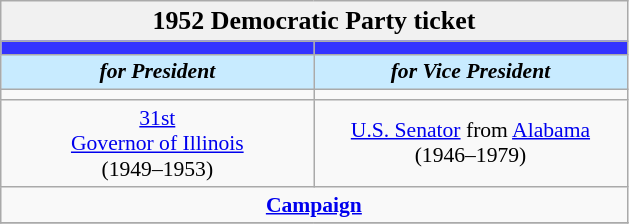<table class="wikitable" style="font-size:90%; text-align:center;">
<tr>
<td style="background-color:#f1f1f1;" colspan="30"><big><strong>1952 Democratic Party ticket </strong></big></td>
</tr>
<tr>
<th style=" font-size:135%; background-color:#3333FF; width:200px;"><a href='#'></a></th>
<th style=" font-size:135%; background-color:#3333FF; width:200px;"><a href='#'></a></th>
</tr>
<tr>
<td style=" font-size:100%; color:#000; background-color:#C8EBFF; width:200px;"><strong><em>for President</em></strong></td>
<td style=" font-size:100%; color:#000; background-color:#C8EBFF; width:200px;"><strong><em>for Vice President</em></strong></td>
</tr>
<tr>
<td></td>
<td></td>
</tr>
<tr>
<td><a href='#'>31st</a><br><a href='#'>Governor of Illinois</a><br>(1949–1953)</td>
<td><a href='#'>U.S. Senator</a> from <a href='#'>Alabama</a><br>(1946–1979)</td>
</tr>
<tr>
<td colspan=2><a href='#'><strong>Campaign</strong></a></td>
</tr>
<tr>
</tr>
</table>
